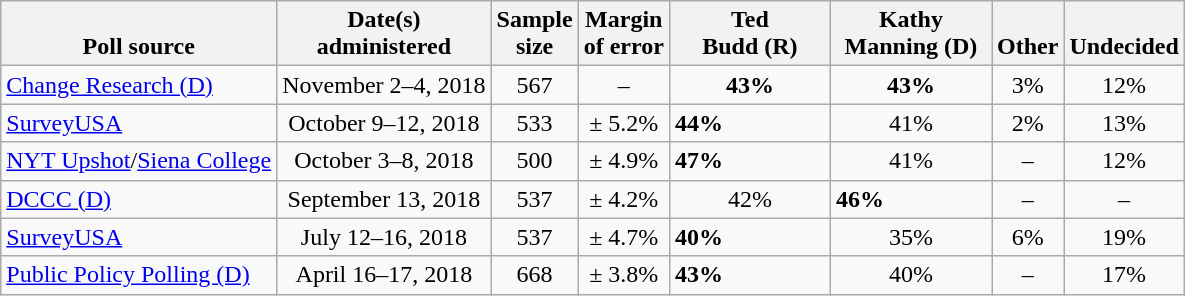<table class="wikitable">
<tr valign= bottom>
<th>Poll source</th>
<th>Date(s)<br>administered</th>
<th>Sample<br>size</th>
<th>Margin<br>of error</th>
<th style="width:100px;">Ted<br>Budd (R)</th>
<th style="width:100px;">Kathy<br>Manning (D)</th>
<th>Other</th>
<th>Undecided</th>
</tr>
<tr>
<td><a href='#'>Change Research (D)</a></td>
<td align=center>November 2–4, 2018</td>
<td align=center>567</td>
<td align=center>–</td>
<td align=center><strong>43%</strong></td>
<td align=center><strong>43%</strong></td>
<td align=center>3%</td>
<td align=center>12%</td>
</tr>
<tr>
<td><a href='#'>SurveyUSA</a></td>
<td align=center>October 9–12, 2018</td>
<td align=center>533</td>
<td align=center>± 5.2%</td>
<td><strong>44%</strong></td>
<td align=center>41%</td>
<td align=center>2%</td>
<td align=center>13%</td>
</tr>
<tr>
<td><a href='#'>NYT Upshot</a>/<a href='#'>Siena College</a></td>
<td align=center>October 3–8, 2018</td>
<td align=center>500</td>
<td align=center>± 4.9%</td>
<td><strong>47%</strong></td>
<td align=center>41%</td>
<td align=center>–</td>
<td align=center>12%</td>
</tr>
<tr>
<td><a href='#'>DCCC (D)</a></td>
<td align=center>September 13, 2018</td>
<td align=center>537</td>
<td align=center>± 4.2%</td>
<td align=center>42%</td>
<td><strong>46%</strong></td>
<td align=center>–</td>
<td align=center>–</td>
</tr>
<tr>
<td><a href='#'>SurveyUSA</a></td>
<td align=center>July 12–16, 2018</td>
<td align=center>537</td>
<td align=center>± 4.7%</td>
<td><strong>40%</strong></td>
<td align=center>35%</td>
<td align=center>6%</td>
<td align=center>19%</td>
</tr>
<tr>
<td><a href='#'>Public Policy Polling (D)</a></td>
<td align=center>April 16–17, 2018</td>
<td align=center>668</td>
<td align=center>± 3.8%</td>
<td><strong>43%</strong></td>
<td align=center>40%</td>
<td align=center>–</td>
<td align=center>17%</td>
</tr>
</table>
